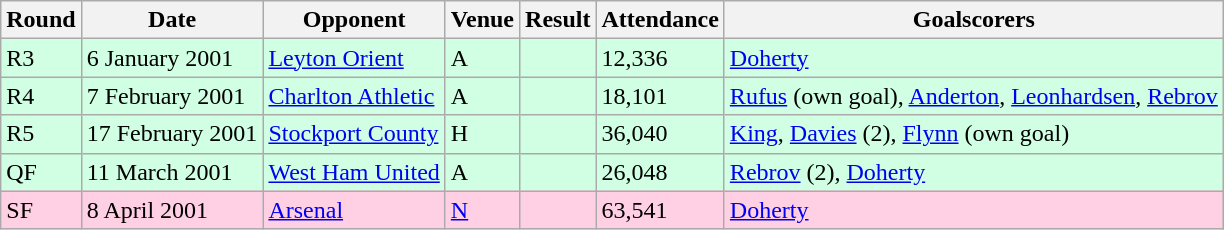<table class="wikitable">
<tr>
<th>Round</th>
<th>Date</th>
<th>Opponent</th>
<th>Venue</th>
<th>Result</th>
<th>Attendance</th>
<th>Goalscorers</th>
</tr>
<tr style="background-color: #d0ffe3;">
<td>R3</td>
<td>6 January 2001</td>
<td><a href='#'>Leyton Orient</a></td>
<td>A</td>
<td></td>
<td>12,336</td>
<td><a href='#'>Doherty</a></td>
</tr>
<tr style="background-color: #d0ffe3;">
<td>R4</td>
<td>7 February 2001</td>
<td><a href='#'>Charlton Athletic</a></td>
<td>A</td>
<td></td>
<td>18,101</td>
<td><a href='#'>Rufus</a> (own goal), <a href='#'>Anderton</a>, <a href='#'>Leonhardsen</a>, <a href='#'>Rebrov</a></td>
</tr>
<tr style="background-color: #d0ffe3;">
<td>R5</td>
<td>17 February 2001</td>
<td><a href='#'>Stockport County</a></td>
<td>H</td>
<td></td>
<td>36,040</td>
<td><a href='#'>King</a>, <a href='#'>Davies</a> (2), <a href='#'>Flynn</a> (own goal)</td>
</tr>
<tr style="background-color: #d0ffe3;">
<td>QF</td>
<td>11 March 2001</td>
<td><a href='#'>West Ham United</a></td>
<td>A</td>
<td></td>
<td>26,048</td>
<td><a href='#'>Rebrov</a> (2), <a href='#'>Doherty</a></td>
</tr>
<tr style="background-color: #ffd0e3;">
<td>SF</td>
<td>8 April 2001</td>
<td><a href='#'>Arsenal</a></td>
<td><a href='#'>N</a></td>
<td></td>
<td>63,541</td>
<td><a href='#'>Doherty</a></td>
</tr>
</table>
